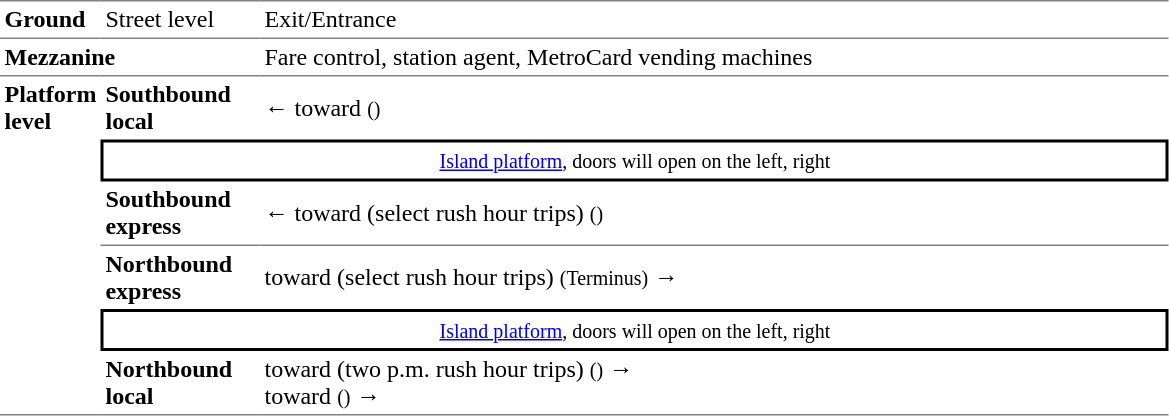<table border="0" cellspacing="0" cellpadding="3" table>
<tr>
<td style="border-top:solid 1px gray;border-bottom:solid 1px gray;" width="50" valign="top"><strong>Ground</strong></td>
<td style="border-top:solid 1px gray;border-bottom:solid 1px gray;" width="100" valign="top">Street level</td>
<td style="border-top:solid 1px gray;border-bottom:solid 1px gray;" width="600" valign="top">Exit/Entrance</td>
</tr>
<tr>
<td valign="top" colspan=2><strong>Mezzanine</strong></td>
<td valign="top">Fare control, station agent, MetroCard vending machines</td>
</tr>
<tr>
<td rowspan="6" style="border-top:solid 1px gray;border-bottom:solid 1px gray;" valign="top"><strong>Platform level</strong></td>
<td style="border-top:solid 1px gray;" width="100"><strong>Southbound local</strong></td>
<td style="border-top:solid 1px gray;" width="400">←   toward  <small>()</small></td>
</tr>
<tr>
<td colspan="2" style="border-top:solid 2px black;border-right:solid 2px black;border-left:solid 2px black;border-bottom:solid 2px black;text-align:center;"><small><a href='#'>Island platform</a>, doors will open on the left, right</small></td>
</tr>
<tr>
<td style="border-bottom:solid 1px gray;"><strong>Southbound express</strong></td>
<td style="border-bottom:solid 1px gray;">←  toward  (select rush hour trips) <small>()</small></td>
</tr>
<tr>
<td><strong>Northbound express</strong></td>
<td>  toward  (select rush hour trips) <small>(Terminus)</small> →</td>
</tr>
<tr>
<td colspan="2" style="border-top:solid 2px black;border-right:solid 2px black;border-left:solid 2px black;border-bottom:solid 2px black;text-align:center;"><small><a href='#'>Island platform</a>, doors will open on the left, right</small></td>
</tr>
<tr>
<td style="border-bottom:solid 1px gray;"><strong>Northbound local</strong></td>
<td style="border-bottom:solid 1px gray;">  toward  (two p.m. rush hour trips) <small>()</small> →<br>   toward  <small>()</small> →</td>
</tr>
</table>
